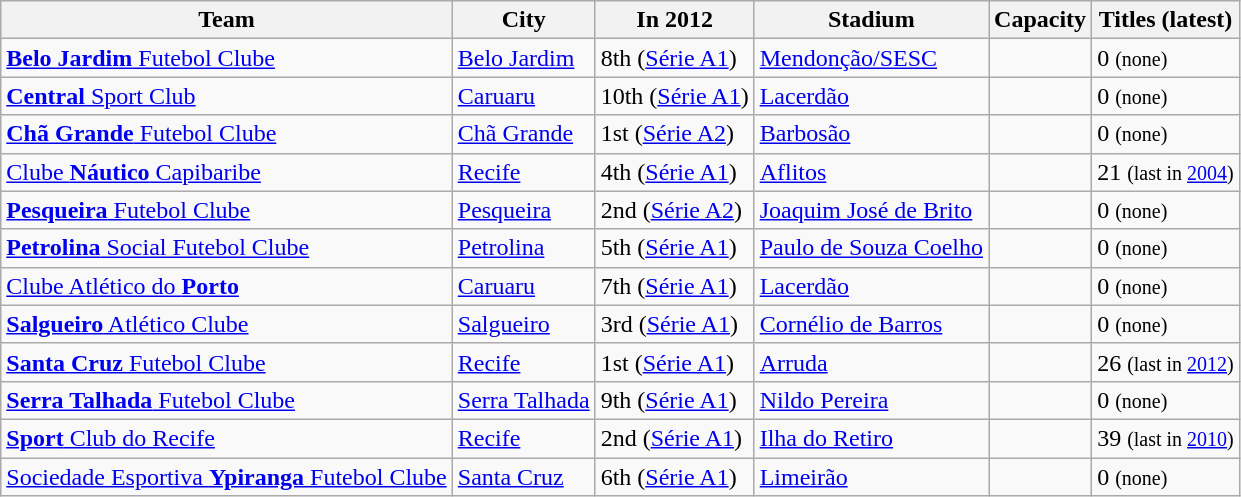<table class="wikitable sortable">
<tr>
<th>Team</th>
<th>City</th>
<th>In 2012</th>
<th>Stadium</th>
<th>Capacity</th>
<th>Titles (latest)</th>
</tr>
<tr>
<td><a href='#'><strong>Belo Jardim</strong> Futebol Clube</a></td>
<td><a href='#'>Belo Jardim</a></td>
<td>8th (<a href='#'>Série A1</a>)</td>
<td><a href='#'>Mendonção/SESC</a></td>
<td></td>
<td>0 <small>(none)</small></td>
</tr>
<tr>
<td><a href='#'><strong>Central</strong> Sport Club</a></td>
<td><a href='#'>Caruaru</a></td>
<td>10th (<a href='#'>Série A1</a>)</td>
<td><a href='#'>Lacerdão</a></td>
<td></td>
<td>0 <small>(none)</small></td>
</tr>
<tr>
<td><a href='#'><strong>Chã Grande</strong> Futebol Clube</a></td>
<td><a href='#'>Chã Grande</a></td>
<td>1st (<a href='#'>Série A2</a>)</td>
<td><a href='#'>Barbosão</a></td>
<td></td>
<td>0 <small>(none)</small></td>
</tr>
<tr>
<td><a href='#'>Clube <strong>Náutico</strong> Capibaribe</a></td>
<td><a href='#'>Recife</a></td>
<td>4th (<a href='#'>Série A1</a>)</td>
<td><a href='#'>Aflitos</a></td>
<td></td>
<td>21 <small>(last in <a href='#'>2004</a>)</small></td>
</tr>
<tr>
<td><a href='#'><strong>Pesqueira</strong> Futebol Clube</a></td>
<td><a href='#'>Pesqueira</a></td>
<td>2nd (<a href='#'>Série A2</a>)</td>
<td><a href='#'>Joaquim José de Brito</a></td>
<td></td>
<td>0 <small>(none)</small></td>
</tr>
<tr>
<td><a href='#'><strong>Petrolina</strong> Social Futebol Clube</a></td>
<td><a href='#'>Petrolina</a></td>
<td>5th (<a href='#'>Série A1</a>)</td>
<td><a href='#'>Paulo de Souza Coelho</a></td>
<td></td>
<td>0 <small>(none)</small></td>
</tr>
<tr>
<td><a href='#'>Clube Atlético do <strong>Porto</strong></a></td>
<td><a href='#'>Caruaru</a></td>
<td>7th (<a href='#'>Série A1</a>)</td>
<td><a href='#'>Lacerdão</a></td>
<td></td>
<td>0 <small>(none)</small></td>
</tr>
<tr>
<td><a href='#'><strong>Salgueiro</strong> Atlético Clube</a></td>
<td><a href='#'>Salgueiro</a></td>
<td>3rd (<a href='#'>Série A1</a>)</td>
<td><a href='#'>Cornélio de Barros</a></td>
<td></td>
<td>0 <small>(none)</small></td>
</tr>
<tr>
<td><a href='#'><strong>Santa Cruz</strong> Futebol Clube</a></td>
<td><a href='#'>Recife</a></td>
<td>1st (<a href='#'>Série A1</a>)</td>
<td><a href='#'>Arruda</a></td>
<td></td>
<td>26 <small>(last in <a href='#'>2012</a>)</small></td>
</tr>
<tr>
<td><a href='#'><strong>Serra Talhada</strong> Futebol Clube</a></td>
<td><a href='#'>Serra Talhada</a></td>
<td>9th (<a href='#'>Série A1</a>)</td>
<td><a href='#'>Nildo Pereira</a></td>
<td></td>
<td>0 <small>(none)</small></td>
</tr>
<tr>
<td><a href='#'><strong>Sport</strong> Club do Recife</a></td>
<td><a href='#'>Recife</a></td>
<td>2nd (<a href='#'>Série A1</a>)</td>
<td><a href='#'>Ilha do Retiro</a></td>
<td></td>
<td>39 <small>(last in <a href='#'>2010</a>)</small></td>
</tr>
<tr>
<td><a href='#'>Sociedade Esportiva <strong>Ypiranga</strong> Futebol Clube</a></td>
<td><a href='#'>Santa Cruz</a></td>
<td>6th (<a href='#'>Série A1</a>)</td>
<td><a href='#'>Limeirão</a></td>
<td></td>
<td>0 <small>(none)</small></td>
</tr>
</table>
